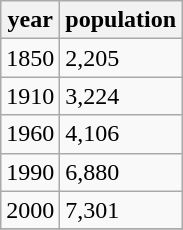<table class="wikitable">
<tr>
<th>year</th>
<th>population</th>
</tr>
<tr>
<td>1850</td>
<td>2,205</td>
</tr>
<tr>
<td>1910</td>
<td>3,224</td>
</tr>
<tr>
<td>1960</td>
<td>4,106</td>
</tr>
<tr>
<td>1990</td>
<td>6,880</td>
</tr>
<tr>
<td>2000</td>
<td>7,301</td>
</tr>
<tr>
</tr>
</table>
